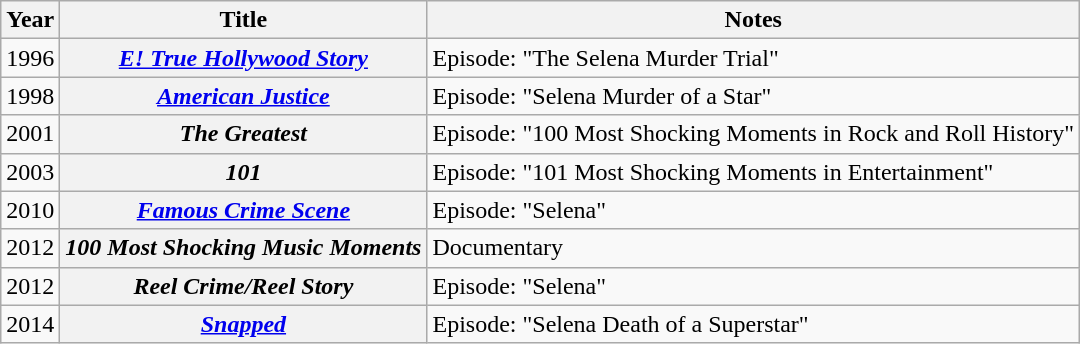<table class="wikitable sortable plainrowheaders">
<tr>
<th scope="col">Year</th>
<th scope="col">Title</th>
<th scope="col" class="unsortable">Notes</th>
</tr>
<tr>
<td>1996</td>
<th scope="row"><em><a href='#'>E! True Hollywood Story</a></em></th>
<td>Episode: "The Selena Murder Trial"</td>
</tr>
<tr>
<td>1998</td>
<th scope="row"><em><a href='#'>American Justice</a></em></th>
<td>Episode: "Selena Murder of a Star"</td>
</tr>
<tr>
<td>2001</td>
<th scope="row"><em>The Greatest</em></th>
<td>Episode: "100 Most Shocking Moments in Rock and Roll History"</td>
</tr>
<tr>
<td>2003</td>
<th scope="row"><em>101</em></th>
<td>Episode: "101 Most Shocking Moments in Entertainment"</td>
</tr>
<tr>
<td>2010</td>
<th scope="row"><em><a href='#'>Famous Crime Scene</a></em></th>
<td>Episode: "Selena"</td>
</tr>
<tr>
<td>2012</td>
<th scope="row"><em>100 Most Shocking Music Moments</em></th>
<td>Documentary</td>
</tr>
<tr>
<td>2012</td>
<th scope="row"><em>Reel Crime/Reel Story</em></th>
<td>Episode: "Selena"</td>
</tr>
<tr>
<td>2014</td>
<th scope="row"><em><a href='#'>Snapped</a></em></th>
<td>Episode: "Selena Death of a Superstar"</td>
</tr>
</table>
